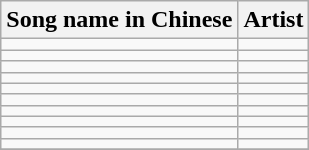<table class="wikitable">
<tr>
<th>Song name in Chinese</th>
<th>Artist</th>
</tr>
<tr>
<td></td>
<td></td>
</tr>
<tr>
<td></td>
<td></td>
</tr>
<tr>
<td></td>
<td></td>
</tr>
<tr>
<td></td>
<td></td>
</tr>
<tr>
<td></td>
<td></td>
</tr>
<tr>
<td></td>
<td></td>
</tr>
<tr>
<td></td>
<td></td>
</tr>
<tr>
<td></td>
<td></td>
</tr>
<tr>
<td></td>
<td></td>
</tr>
<tr>
<td></td>
<td></td>
</tr>
<tr>
</tr>
</table>
